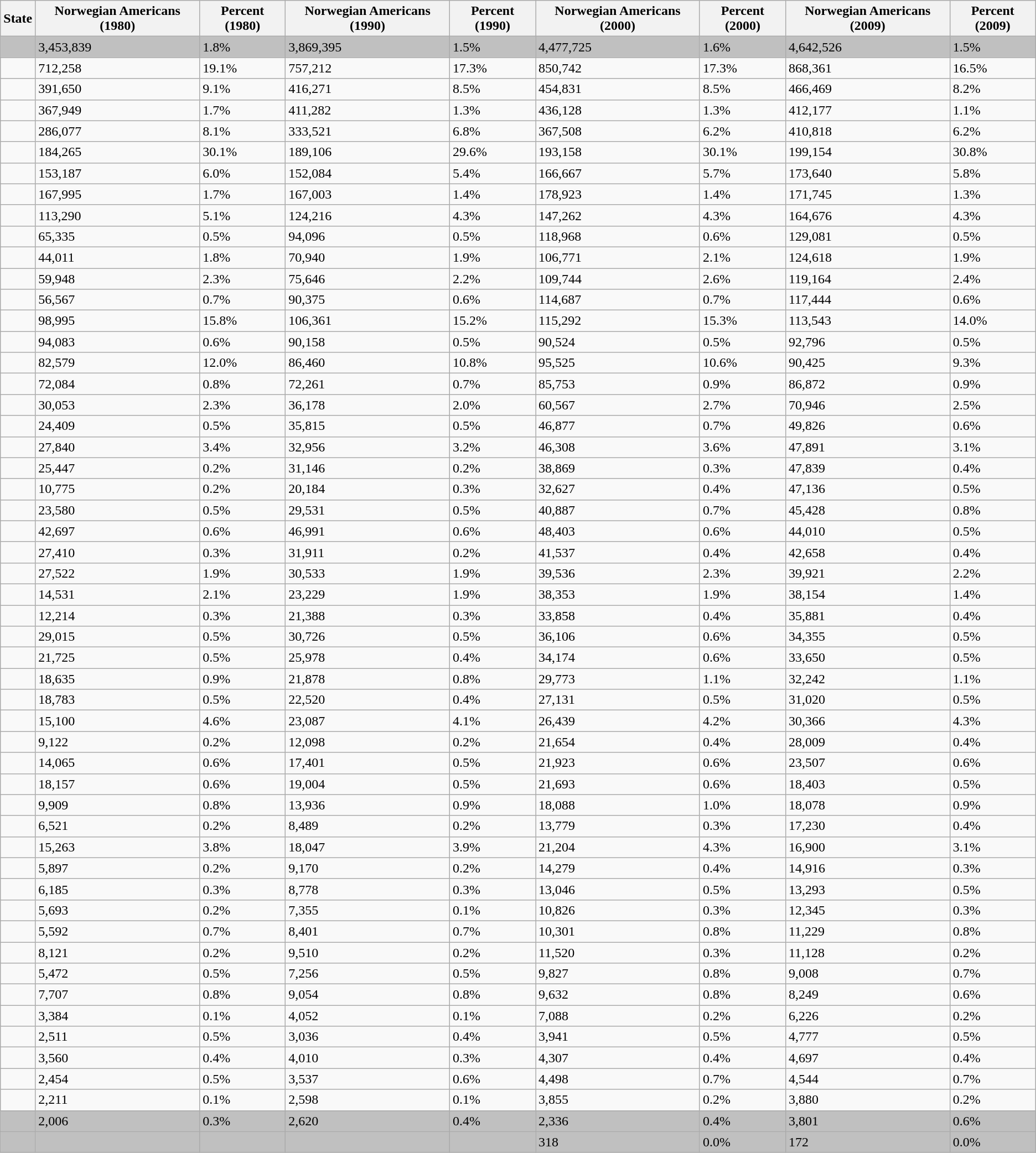<table class="wikitable sortable">
<tr>
<th>State</th>
<th>Norwegian Americans (1980)</th>
<th>Percent (1980)</th>
<th>Norwegian Americans (1990)</th>
<th>Percent (1990)</th>
<th>Norwegian Americans (2000)</th>
<th>Percent (2000)</th>
<th>Norwegian Americans (2009)</th>
<th>Percent (2009)</th>
</tr>
<tr>
<td style="background:silver"></td>
<td style="background:silver">3,453,839</td>
<td style="background:silver">1.8%</td>
<td style="background:silver">3,869,395</td>
<td style="background:silver">1.5%</td>
<td style="background:silver">4,477,725</td>
<td style="background:silver">1.6%</td>
<td style="background:silver">4,642,526</td>
<td style="background:silver">1.5%</td>
</tr>
<tr>
<td></td>
<td>712,258</td>
<td>19.1%</td>
<td>757,212</td>
<td>17.3%</td>
<td>850,742</td>
<td>17.3%</td>
<td>868,361</td>
<td>16.5%</td>
</tr>
<tr>
<td></td>
<td>391,650</td>
<td>9.1%</td>
<td>416,271</td>
<td>8.5%</td>
<td>454,831</td>
<td>8.5%</td>
<td>466,469</td>
<td>8.2%</td>
</tr>
<tr>
<td></td>
<td>367,949</td>
<td>1.7%</td>
<td>411,282</td>
<td>1.3%</td>
<td>436,128</td>
<td>1.3%</td>
<td>412,177</td>
<td>1.1%</td>
</tr>
<tr>
<td></td>
<td>286,077</td>
<td>8.1%</td>
<td>333,521</td>
<td>6.8%</td>
<td>367,508</td>
<td>6.2%</td>
<td>410,818</td>
<td>6.2%</td>
</tr>
<tr>
<td></td>
<td>184,265</td>
<td>30.1%</td>
<td>189,106</td>
<td>29.6%</td>
<td>193,158</td>
<td>30.1%</td>
<td>199,154</td>
<td>30.8%</td>
</tr>
<tr>
<td></td>
<td>153,187</td>
<td>6.0%</td>
<td>152,084</td>
<td>5.4%</td>
<td>166,667</td>
<td>5.7%</td>
<td>173,640</td>
<td>5.8%</td>
</tr>
<tr>
<td></td>
<td>167,995</td>
<td>1.7%</td>
<td>167,003</td>
<td>1.4%</td>
<td>178,923</td>
<td>1.4%</td>
<td>171,745</td>
<td>1.3%</td>
</tr>
<tr>
<td></td>
<td>113,290</td>
<td>5.1%</td>
<td>124,216</td>
<td>4.3%</td>
<td>147,262</td>
<td>4.3%</td>
<td>164,676</td>
<td>4.3%</td>
</tr>
<tr>
<td></td>
<td>65,335</td>
<td>0.5%</td>
<td>94,096</td>
<td>0.5%</td>
<td>118,968</td>
<td>0.6%</td>
<td>129,081</td>
<td>0.5%</td>
</tr>
<tr>
<td></td>
<td>44,011</td>
<td>1.8%</td>
<td>70,940</td>
<td>1.9%</td>
<td>106,771</td>
<td>2.1%</td>
<td>124,618</td>
<td>1.9%</td>
</tr>
<tr>
<td></td>
<td>59,948</td>
<td>2.3%</td>
<td>75,646</td>
<td>2.2%</td>
<td>109,744</td>
<td>2.6%</td>
<td>119,164</td>
<td>2.4%</td>
</tr>
<tr>
<td></td>
<td>56,567</td>
<td>0.7%</td>
<td>90,375</td>
<td>0.6%</td>
<td>114,687</td>
<td>0.7%</td>
<td>117,444</td>
<td>0.6%</td>
</tr>
<tr>
<td></td>
<td>98,995</td>
<td>15.8%</td>
<td>106,361</td>
<td>15.2%</td>
<td>115,292</td>
<td>15.3%</td>
<td>113,543</td>
<td>14.0%</td>
</tr>
<tr>
<td></td>
<td>94,083</td>
<td>0.6%</td>
<td>90,158</td>
<td>0.5%</td>
<td>90,524</td>
<td>0.5%</td>
<td>92,796</td>
<td>0.5%</td>
</tr>
<tr>
<td></td>
<td>82,579</td>
<td>12.0%</td>
<td>86,460</td>
<td>10.8%</td>
<td>95,525</td>
<td>10.6%</td>
<td>90,425</td>
<td>9.3%</td>
</tr>
<tr>
<td></td>
<td>72,084</td>
<td>0.8%</td>
<td>72,261</td>
<td>0.7%</td>
<td>85,753</td>
<td>0.9%</td>
<td>86,872</td>
<td>0.9%</td>
</tr>
<tr>
<td></td>
<td>30,053</td>
<td>2.3%</td>
<td>36,178</td>
<td>2.0%</td>
<td>60,567</td>
<td>2.7%</td>
<td>70,946</td>
<td>2.5%</td>
</tr>
<tr>
<td></td>
<td>24,409</td>
<td>0.5%</td>
<td>35,815</td>
<td>0.5%</td>
<td>46,877</td>
<td>0.7%</td>
<td>49,826</td>
<td>0.6%</td>
</tr>
<tr>
<td></td>
<td>27,840</td>
<td>3.4%</td>
<td>32,956</td>
<td>3.2%</td>
<td>46,308</td>
<td>3.6%</td>
<td>47,891</td>
<td>3.1%</td>
</tr>
<tr>
<td></td>
<td>25,447</td>
<td>0.2%</td>
<td>31,146</td>
<td>0.2%</td>
<td>38,869</td>
<td>0.3%</td>
<td>47,839</td>
<td>0.4%</td>
</tr>
<tr>
<td></td>
<td>10,775</td>
<td>0.2%</td>
<td>20,184</td>
<td>0.3%</td>
<td>32,627</td>
<td>0.4%</td>
<td>47,136</td>
<td>0.5%</td>
</tr>
<tr>
<td></td>
<td>23,580</td>
<td>0.5%</td>
<td>29,531</td>
<td>0.5%</td>
<td>40,887</td>
<td>0.7%</td>
<td>45,428</td>
<td>0.8%</td>
</tr>
<tr>
<td></td>
<td>42,697</td>
<td>0.6%</td>
<td>46,991</td>
<td>0.6%</td>
<td>48,403</td>
<td>0.6%</td>
<td>44,010</td>
<td>0.5%</td>
</tr>
<tr>
<td></td>
<td>27,410</td>
<td>0.3%</td>
<td>31,911</td>
<td>0.2%</td>
<td>41,537</td>
<td>0.4%</td>
<td>42,658</td>
<td>0.4%</td>
</tr>
<tr>
<td></td>
<td>27,522</td>
<td>1.9%</td>
<td>30,533</td>
<td>1.9%</td>
<td>39,536</td>
<td>2.3%</td>
<td>39,921</td>
<td>2.2%</td>
</tr>
<tr>
<td></td>
<td>14,531</td>
<td>2.1%</td>
<td>23,229</td>
<td>1.9%</td>
<td>38,353</td>
<td>1.9%</td>
<td>38,154</td>
<td>1.4%</td>
</tr>
<tr>
<td></td>
<td>12,214</td>
<td>0.3%</td>
<td>21,388</td>
<td>0.3%</td>
<td>33,858</td>
<td>0.4%</td>
<td>35,881</td>
<td>0.4%</td>
</tr>
<tr>
<td></td>
<td>29,015</td>
<td>0.5%</td>
<td>30,726</td>
<td>0.5%</td>
<td>36,106</td>
<td>0.6%</td>
<td>34,355</td>
<td>0.5%</td>
</tr>
<tr>
<td></td>
<td>21,725</td>
<td>0.5%</td>
<td>25,978</td>
<td>0.4%</td>
<td>34,174</td>
<td>0.6%</td>
<td>33,650</td>
<td>0.5%</td>
</tr>
<tr>
<td></td>
<td>18,635</td>
<td>0.9%</td>
<td>21,878</td>
<td>0.8%</td>
<td>29,773</td>
<td>1.1%</td>
<td>32,242</td>
<td>1.1%</td>
</tr>
<tr>
<td></td>
<td>18,783</td>
<td>0.5%</td>
<td>22,520</td>
<td>0.4%</td>
<td>27,131</td>
<td>0.5%</td>
<td>31,020</td>
<td>0.5%</td>
</tr>
<tr>
<td></td>
<td>15,100</td>
<td>4.6%</td>
<td>23,087</td>
<td>4.1%</td>
<td>26,439</td>
<td>4.2%</td>
<td>30,366</td>
<td>4.3%</td>
</tr>
<tr>
<td></td>
<td>9,122</td>
<td>0.2%</td>
<td>12,098</td>
<td>0.2%</td>
<td>21,654</td>
<td>0.4%</td>
<td>28,009</td>
<td>0.4%</td>
</tr>
<tr>
<td></td>
<td>14,065</td>
<td>0.6%</td>
<td>17,401</td>
<td>0.5%</td>
<td>21,923</td>
<td>0.6%</td>
<td>23,507</td>
<td>0.6%</td>
</tr>
<tr>
<td></td>
<td>18,157</td>
<td>0.6%</td>
<td>19,004</td>
<td>0.5%</td>
<td>21,693</td>
<td>0.6%</td>
<td>18,403</td>
<td>0.5%</td>
</tr>
<tr>
<td></td>
<td>9,909</td>
<td>0.8%</td>
<td>13,936</td>
<td>0.9%</td>
<td>18,088</td>
<td>1.0%</td>
<td>18,078</td>
<td>0.9%</td>
</tr>
<tr>
<td></td>
<td>6,521</td>
<td>0.2%</td>
<td>8,489</td>
<td>0.2%</td>
<td>13,779</td>
<td>0.3%</td>
<td>17,230</td>
<td>0.4%</td>
</tr>
<tr>
<td></td>
<td>15,263</td>
<td>3.8%</td>
<td>18,047</td>
<td>3.9%</td>
<td>21,204</td>
<td>4.3%</td>
<td>16,900</td>
<td>3.1%</td>
</tr>
<tr>
<td></td>
<td>5,897</td>
<td>0.2%</td>
<td>9,170</td>
<td>0.2%</td>
<td>14,279</td>
<td>0.4%</td>
<td>14,916</td>
<td>0.3%</td>
</tr>
<tr>
<td></td>
<td>6,185</td>
<td>0.3%</td>
<td>8,778</td>
<td>0.3%</td>
<td>13,046</td>
<td>0.5%</td>
<td>13,293</td>
<td>0.5%</td>
</tr>
<tr>
<td></td>
<td>5,693</td>
<td>0.2%</td>
<td>7,355</td>
<td>0.1%</td>
<td>10,826</td>
<td>0.3%</td>
<td>12,345</td>
<td>0.3%</td>
</tr>
<tr>
<td></td>
<td>5,592</td>
<td>0.7%</td>
<td>8,401</td>
<td>0.7%</td>
<td>10,301</td>
<td>0.8%</td>
<td>11,229</td>
<td>0.8%</td>
</tr>
<tr>
<td></td>
<td>8,121</td>
<td>0.2%</td>
<td>9,510</td>
<td>0.2%</td>
<td>11,520</td>
<td>0.3%</td>
<td>11,128</td>
<td>0.2%</td>
</tr>
<tr>
<td></td>
<td>5,472</td>
<td>0.5%</td>
<td>7,256</td>
<td>0.5%</td>
<td>9,827</td>
<td>0.8%</td>
<td>9,008</td>
<td>0.7%</td>
</tr>
<tr>
<td></td>
<td>7,707</td>
<td>0.8%</td>
<td>9,054</td>
<td>0.8%</td>
<td>9,632</td>
<td>0.8%</td>
<td>8,249</td>
<td>0.6%</td>
</tr>
<tr>
<td></td>
<td>3,384</td>
<td>0.1%</td>
<td>4,052</td>
<td>0.1%</td>
<td>7,088</td>
<td>0.2%</td>
<td>6,226</td>
<td>0.2%</td>
</tr>
<tr>
<td></td>
<td>2,511</td>
<td>0.5%</td>
<td>3,036</td>
<td>0.4%</td>
<td>3,941</td>
<td>0.5%</td>
<td>4,777</td>
<td>0.5%</td>
</tr>
<tr>
<td></td>
<td>3,560</td>
<td>0.4%</td>
<td>4,010</td>
<td>0.3%</td>
<td>4,307</td>
<td>0.4%</td>
<td>4,697</td>
<td>0.4%</td>
</tr>
<tr>
<td></td>
<td>2,454</td>
<td>0.5%</td>
<td>3,537</td>
<td>0.6%</td>
<td>4,498</td>
<td>0.7%</td>
<td>4,544</td>
<td>0.7%</td>
</tr>
<tr>
<td></td>
<td>2,211</td>
<td>0.1%</td>
<td>2,598</td>
<td>0.1%</td>
<td>3,855</td>
<td>0.2%</td>
<td>3,880</td>
<td>0.2%</td>
</tr>
<tr>
<td style="background:silver"></td>
<td style="background:silver">2,006</td>
<td style="background:silver">0.3%</td>
<td style="background:silver">2,620</td>
<td style="background:silver">0.4%</td>
<td style="background:silver">2,336</td>
<td style="background:silver">0.4%</td>
<td style="background:silver">3,801</td>
<td style="background:silver">0.6%</td>
</tr>
<tr>
<td style="background:silver"></td>
<td style="background:silver"></td>
<td style="background:silver"></td>
<td style="background:silver"></td>
<td style="background:silver"></td>
<td style="background:silver">318</td>
<td style="background:silver">0.0%</td>
<td style="background:silver">172</td>
<td style="background:silver">0.0%</td>
</tr>
</table>
